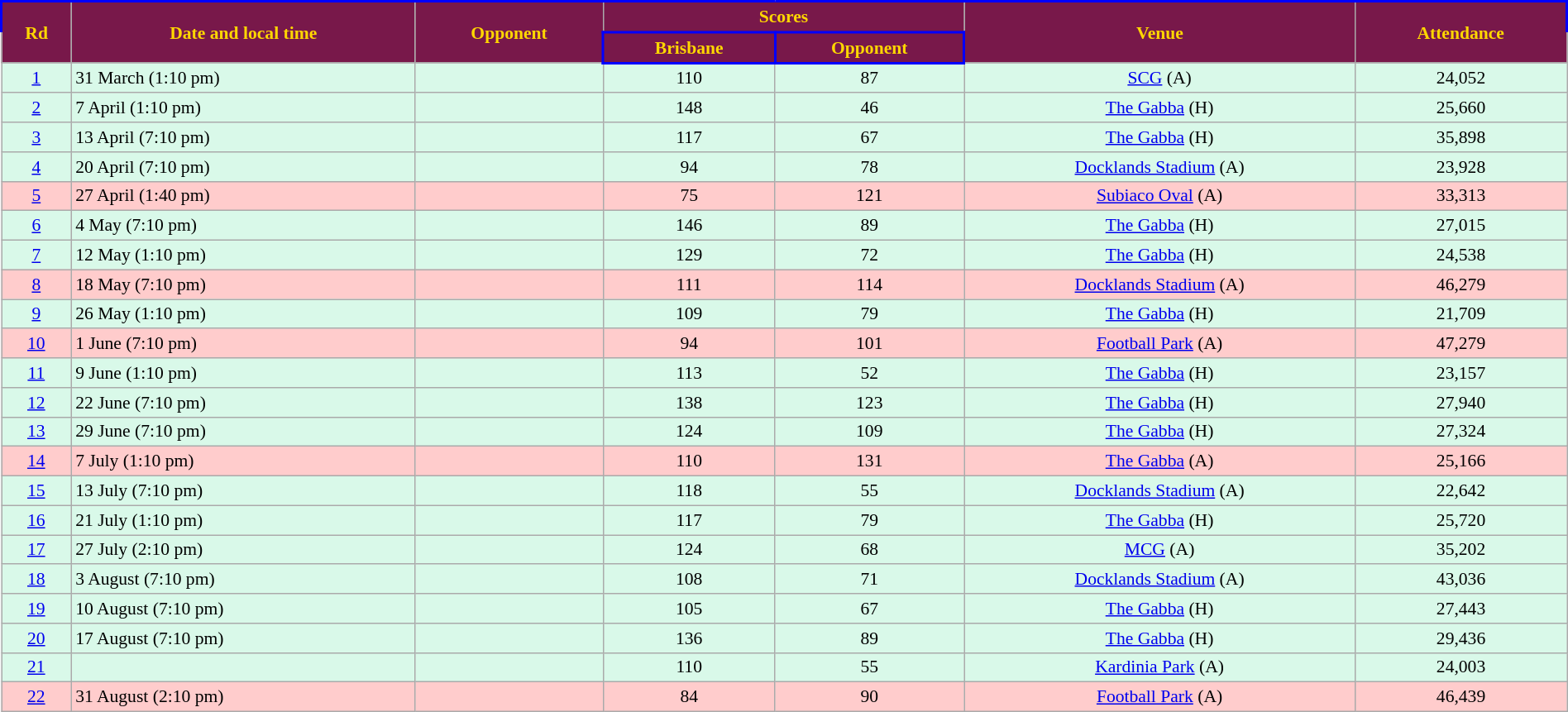<table class="wikitable" style="font-size:90%; text-align:center; width: 100%; margin-left: auto; margin-right: auto;">
<tr style="text-align:center; background:#78184A; color:gold; border: solid blue 2px; font-weight:bold">
<td rowspan=2><strong>Rd</strong></td>
<td rowspan=2><strong>Date and local time</strong></td>
<td rowspan=2><strong>Opponent</strong></td>
<td colspan=2><strong>Scores</strong></td>
<td rowspan=2><strong>Venue</strong></td>
<td rowspan=2><strong>Attendance</strong></td>
</tr>
<tr>
<th style="background:#78184A; color:gold; border: solid blue 2px">Brisbane</th>
<th style="background:#78184A; color:gold; border: solid blue 2px">Opponent</th>
</tr>
<tr style="background:#d9f9e9;">
<td><a href='#'>1</a></td>
<td align=left>31 March (1:10 pm)</td>
<td align=left></td>
<td>110</td>
<td>87</td>
<td><a href='#'>SCG</a> (A)</td>
<td>24,052</td>
</tr>
<tr style="background:#d9f9e9;">
<td><a href='#'>2</a></td>
<td align=left>7 April (1:10 pm)</td>
<td align=left></td>
<td>148</td>
<td>46</td>
<td><a href='#'>The Gabba</a> (H)</td>
<td>25,660</td>
</tr>
<tr style="background:#d9f9e9;">
<td><a href='#'>3</a></td>
<td align=left>13 April (7:10 pm)</td>
<td align=left></td>
<td>117</td>
<td>67</td>
<td><a href='#'>The Gabba</a> (H)</td>
<td>35,898</td>
</tr>
<tr style="background:#d9f9e9;">
<td><a href='#'>4</a></td>
<td align=left>20 April (7:10 pm)</td>
<td align=left></td>
<td>94</td>
<td>78</td>
<td><a href='#'>Docklands Stadium</a> (A)</td>
<td>23,928</td>
</tr>
<tr style="background:#fcc;">
<td><a href='#'>5</a></td>
<td align=left>27 April (1:40 pm)</td>
<td align=left></td>
<td>75</td>
<td>121</td>
<td><a href='#'>Subiaco Oval</a> (A)</td>
<td>33,313</td>
</tr>
<tr style="background:#d9f9e9;">
<td><a href='#'>6</a></td>
<td align=left>4 May (7:10 pm)</td>
<td align=left></td>
<td>146</td>
<td>89</td>
<td><a href='#'>The Gabba</a> (H)</td>
<td>27,015</td>
</tr>
<tr style="background:#d9f9e9;">
<td><a href='#'>7</a></td>
<td align=left>12 May (1:10 pm)</td>
<td align=left></td>
<td>129</td>
<td>72</td>
<td><a href='#'>The Gabba</a> (H)</td>
<td>24,538</td>
</tr>
<tr style="background:#fcc;">
<td><a href='#'>8</a></td>
<td align=left>18 May (7:10 pm)</td>
<td align=left></td>
<td>111</td>
<td>114</td>
<td><a href='#'>Docklands Stadium</a> (A)</td>
<td>46,279</td>
</tr>
<tr style="background:#d9f9e9;">
<td><a href='#'>9</a></td>
<td align=left>26 May (1:10 pm)</td>
<td align=left></td>
<td>109</td>
<td>79</td>
<td><a href='#'>The Gabba</a> (H)</td>
<td>21,709</td>
</tr>
<tr style="background:#fcc;">
<td><a href='#'>10</a></td>
<td align=left>1 June (7:10 pm)</td>
<td align=left></td>
<td>94</td>
<td>101</td>
<td><a href='#'>Football Park</a> (A)</td>
<td>47,279</td>
</tr>
<tr style="background:#d9f9e9;">
<td><a href='#'>11</a></td>
<td align=left>9 June (1:10 pm)</td>
<td align=left></td>
<td>113</td>
<td>52</td>
<td><a href='#'>The Gabba</a> (H)</td>
<td>23,157</td>
</tr>
<tr style="background:#d9f9e9;">
<td><a href='#'>12</a></td>
<td align=left>22 June (7:10 pm)</td>
<td align=left></td>
<td>138</td>
<td>123</td>
<td><a href='#'>The Gabba</a> (H)</td>
<td>27,940</td>
</tr>
<tr style="background:#d9f9e9;">
<td><a href='#'>13</a></td>
<td align=left>29 June (7:10 pm)</td>
<td align=left></td>
<td>124</td>
<td>109</td>
<td><a href='#'>The Gabba</a> (H)</td>
<td>27,324</td>
</tr>
<tr style="background:#fcc;">
<td><a href='#'>14</a></td>
<td align=left>7 July (1:10 pm)</td>
<td align=left></td>
<td>110</td>
<td>131</td>
<td><a href='#'>The Gabba</a> (A)</td>
<td>25,166</td>
</tr>
<tr style="background:#d9f9e9;">
<td><a href='#'>15</a></td>
<td align=left>13 July (7:10 pm)</td>
<td align=left></td>
<td>118</td>
<td>55</td>
<td><a href='#'>Docklands Stadium</a> (A)</td>
<td>22,642</td>
</tr>
<tr style="background:#d9f9e9;">
<td><a href='#'>16</a></td>
<td align=left>21 July (1:10 pm)</td>
<td align=left></td>
<td>117</td>
<td>79</td>
<td><a href='#'>The Gabba</a> (H)</td>
<td>25,720</td>
</tr>
<tr style="background:#d9f9e9;">
<td><a href='#'>17</a></td>
<td align=left>27 July (2:10 pm)</td>
<td align=left></td>
<td>124</td>
<td>68</td>
<td><a href='#'>MCG</a> (A)</td>
<td>35,202</td>
</tr>
<tr style="background:#d9f9e9;">
<td><a href='#'>18</a></td>
<td align=left>3 August (7:10 pm)</td>
<td align=left></td>
<td>108</td>
<td>71</td>
<td><a href='#'>Docklands Stadium</a> (A)</td>
<td>43,036</td>
</tr>
<tr style="background:#d9f9e9;">
<td><a href='#'>19</a></td>
<td align=left>10 August (7:10 pm)</td>
<td align=left></td>
<td>105</td>
<td>67</td>
<td><a href='#'>The Gabba</a> (H)</td>
<td>27,443</td>
</tr>
<tr style="background:#d9f9e9;">
<td><a href='#'>20</a></td>
<td align=left>17 August (7:10 pm)</td>
<td align=left></td>
<td>136</td>
<td>89</td>
<td><a href='#'>The Gabba</a> (H)</td>
<td>29,436</td>
</tr>
<tr style="background:#d9f9e9;">
<td><a href='#'>21</a></td>
<td align=left></td>
<td align=left></td>
<td>110</td>
<td>55</td>
<td><a href='#'>Kardinia Park</a> (A)</td>
<td>24,003</td>
</tr>
<tr style="background:#fcc;">
<td><a href='#'>22</a></td>
<td align=left>31 August (2:10 pm)</td>
<td align=left></td>
<td>84</td>
<td>90</td>
<td><a href='#'>Football Park</a> (A)</td>
<td>46,439</td>
</tr>
</table>
